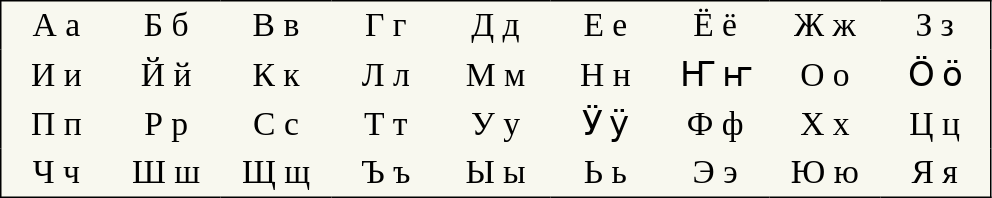<table style="font-size:1.4em; border-color:black; border-width:1px; border-style:solid; border-collapse:collapse; background-color:#F8F8EF">
<tr>
<td style="width:3em; text-align:center; padding: 3px;">А а</td>
<td style="width:3em; text-align:center; padding: 3px;">Б б</td>
<td style="width:3em; text-align:center; padding: 3px;">В в</td>
<td style="width:3em; text-align:center; padding: 3px;">Г г</td>
<td style="width:3em; text-align:center; padding: 3px;">Д д</td>
<td style="width:3em; text-align:center; padding: 3px;">Е е</td>
<td style="width:3em; text-align:center; padding: 3px;">Ё ё</td>
<td style="width:3em; text-align:center; padding: 3px;">Ж ж</td>
<td style="width:3em; text-align:center; padding: 3px;">З з</td>
</tr>
<tr>
<td style="width:3em; text-align:center; padding: 3px;">И и</td>
<td style="width:3em; text-align:center; padding: 3px;">Й й</td>
<td style="width:3em; text-align:center; padding: 3px;">К к</td>
<td style="width:3em; text-align:center; padding: 3px;">Л л</td>
<td style="width:3em; text-align:center; padding: 3px;">М м</td>
<td style="width:3em; text-align:center; padding: 3px;">Н н</td>
<td style="width:3em; text-align:center; padding: 3px;">Ҥ ҥ</td>
<td style="width:3em; text-align:center; padding: 3px;">О о</td>
<td style="width:3em; text-align:center; padding: 3px;">Ӧ ӧ</td>
</tr>
<tr>
<td style="width:3em; text-align:center; padding: 3px;">П п</td>
<td style="width:3em; text-align:center; padding: 3px;">Р р</td>
<td style="width:3em; text-align:center; padding: 3px;">С с</td>
<td style="width:3em; text-align:center; padding: 3px;">Т т</td>
<td style="width:3em; text-align:center; padding: 3px;">У у</td>
<td style="width:3em; text-align:center; padding: 3px;">Ӱ ӱ</td>
<td style="width:3em; text-align:center; padding: 3px;">Ф ф</td>
<td style="width:3em; text-align:center; padding: 3px;">Х х</td>
<td style="width:3em; text-align:center; padding: 3px;">Ц ц</td>
</tr>
<tr>
<td style="width:3em; text-align:center; padding: 3px;">Ч ч</td>
<td style="width:3em; text-align:center; padding: 3px;">Ш ш</td>
<td style="width:3em; text-align:center; padding: 3px;">Щ щ</td>
<td style="width:3em; text-align:center; padding: 3px;">Ъ ъ</td>
<td style="width:3em; text-align:center; padding: 3px;">Ы ы</td>
<td style="width:3em; text-align:center; padding: 3px;">Ь ь</td>
<td style="width:3em; text-align:center; padding: 3px;">Э э</td>
<td style="width:3em; text-align:center; padding: 3px;">Ю ю</td>
<td style="width:3em; text-align:center; padding: 3px;">Я я</td>
</tr>
</table>
